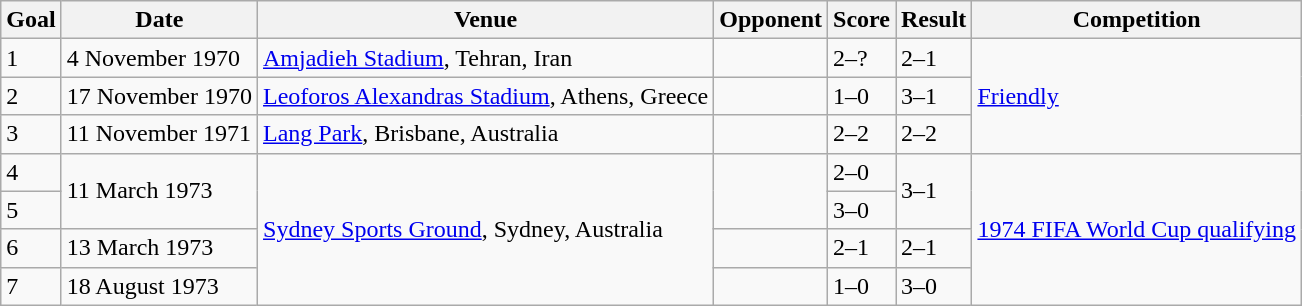<table class="wikitable sortable">
<tr>
<th>Goal</th>
<th>Date</th>
<th>Venue</th>
<th>Opponent</th>
<th>Score</th>
<th>Result</th>
<th>Competition</th>
</tr>
<tr>
<td>1</td>
<td>4 November 1970</td>
<td><a href='#'>Amjadieh Stadium</a>, Tehran, Iran</td>
<td></td>
<td>2–?</td>
<td>2–1</td>
<td rowspan=3><a href='#'>Friendly</a></td>
</tr>
<tr>
<td>2</td>
<td>17 November 1970</td>
<td><a href='#'>Leoforos Alexandras Stadium</a>, Athens, Greece</td>
<td></td>
<td>1–0</td>
<td>3–1</td>
</tr>
<tr>
<td>3</td>
<td>11 November 1971</td>
<td><a href='#'>Lang Park</a>, Brisbane, Australia</td>
<td></td>
<td>2–2</td>
<td>2–2</td>
</tr>
<tr>
<td>4</td>
<td rowspan=2>11 March 1973</td>
<td rowspan=4><a href='#'>Sydney Sports Ground</a>, Sydney, Australia</td>
<td rowspan=2></td>
<td>2–0</td>
<td rowspan=2>3–1</td>
<td rowspan=4><a href='#'>1974 FIFA World Cup qualifying</a></td>
</tr>
<tr>
<td>5</td>
<td>3–0</td>
</tr>
<tr>
<td>6</td>
<td>13 March 1973</td>
<td></td>
<td>2–1</td>
<td>2–1</td>
</tr>
<tr>
<td>7</td>
<td>18 August 1973</td>
<td></td>
<td>1–0</td>
<td>3–0</td>
</tr>
</table>
